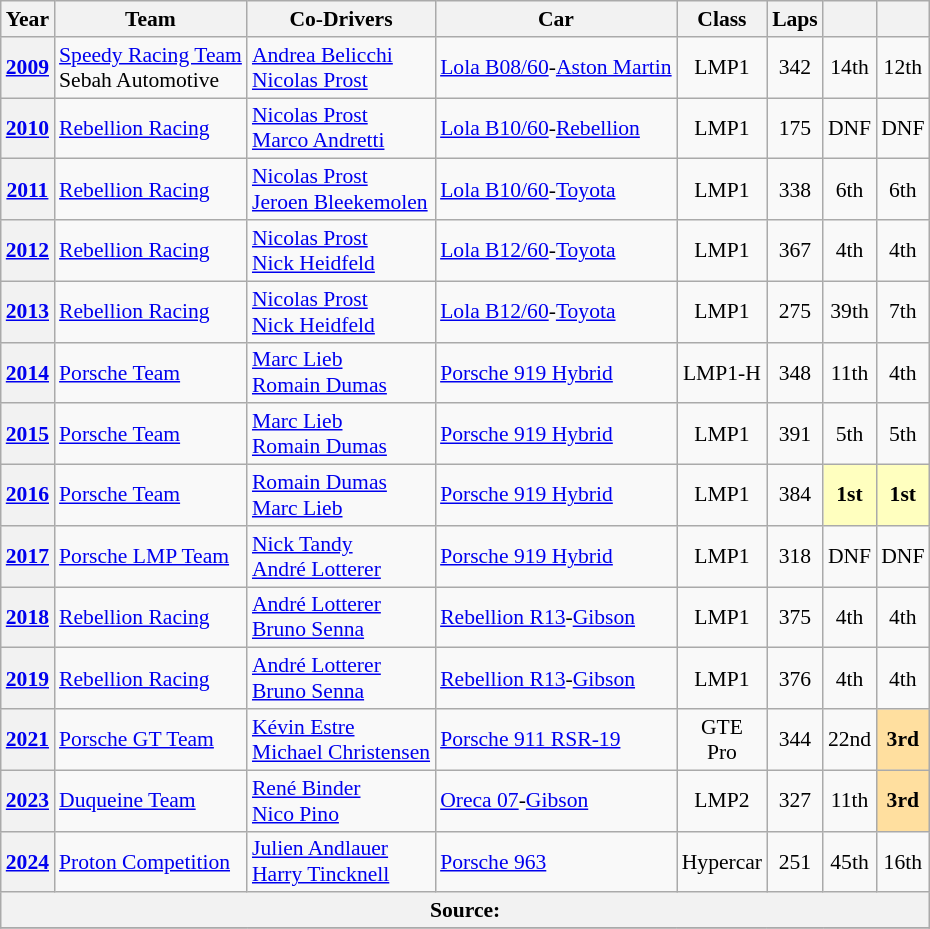<table class="wikitable" style="text-align:center; font-size:90%">
<tr>
<th>Year</th>
<th>Team</th>
<th>Co-Drivers</th>
<th>Car</th>
<th>Class</th>
<th>Laps</th>
<th></th>
<th></th>
</tr>
<tr>
<th><a href='#'>2009</a></th>
<td align="left" nowrap> <a href='#'>Speedy Racing Team</a><br> Sebah Automotive</td>
<td align="left" nowrap> <a href='#'>Andrea Belicchi</a><br> <a href='#'>Nicolas Prost</a></td>
<td align="left" nowrap><a href='#'>Lola B08/60</a>-<a href='#'>Aston Martin</a></td>
<td>LMP1</td>
<td>342</td>
<td>14th</td>
<td>12th</td>
</tr>
<tr>
<th><a href='#'>2010</a></th>
<td align="left"> <a href='#'>Rebellion Racing</a></td>
<td align="left"> <a href='#'>Nicolas Prost</a><br> <a href='#'>Marco Andretti</a></td>
<td align="left"><a href='#'>Lola B10/60</a>-<a href='#'>Rebellion</a></td>
<td>LMP1</td>
<td>175</td>
<td>DNF</td>
<td>DNF</td>
</tr>
<tr>
<th><a href='#'>2011</a></th>
<td align="left"> <a href='#'>Rebellion Racing</a></td>
<td align="left" nowrap> <a href='#'>Nicolas Prost</a><br> <a href='#'>Jeroen Bleekemolen</a></td>
<td align="left"><a href='#'>Lola B10/60</a>-<a href='#'>Toyota</a></td>
<td>LMP1</td>
<td>338</td>
<td>6th</td>
<td>6th</td>
</tr>
<tr>
<th><a href='#'>2012</a></th>
<td align="left"> <a href='#'>Rebellion Racing</a></td>
<td align="left"> <a href='#'>Nicolas Prost</a><br> <a href='#'>Nick Heidfeld</a></td>
<td align="left"><a href='#'>Lola B12/60</a>-<a href='#'>Toyota</a></td>
<td>LMP1</td>
<td>367</td>
<td>4th</td>
<td>4th</td>
</tr>
<tr>
<th><a href='#'>2013</a></th>
<td align="left"> <a href='#'>Rebellion Racing</a></td>
<td align="left"> <a href='#'>Nicolas Prost</a><br> <a href='#'>Nick Heidfeld</a></td>
<td align="left"><a href='#'>Lola B12/60</a>-<a href='#'>Toyota</a></td>
<td>LMP1</td>
<td>275</td>
<td>39th</td>
<td>7th</td>
</tr>
<tr>
<th><a href='#'>2014</a></th>
<td align="left"> <a href='#'>Porsche Team</a></td>
<td align="left"> <a href='#'>Marc Lieb</a><br> <a href='#'>Romain Dumas</a></td>
<td align="left"><a href='#'>Porsche 919 Hybrid</a></td>
<td>LMP1-H</td>
<td>348</td>
<td>11th</td>
<td>4th</td>
</tr>
<tr>
<th><a href='#'>2015</a></th>
<td align="left"> <a href='#'>Porsche Team</a></td>
<td align="left"> <a href='#'>Marc Lieb</a><br> <a href='#'>Romain Dumas</a></td>
<td align="left"><a href='#'>Porsche 919 Hybrid</a></td>
<td>LMP1</td>
<td>391</td>
<td>5th</td>
<td>5th</td>
</tr>
<tr>
<th><a href='#'>2016</a></th>
<td align="left"> <a href='#'>Porsche Team</a></td>
<td align="left"> <a href='#'>Romain Dumas</a><br> <a href='#'>Marc Lieb</a></td>
<td align="left"><a href='#'>Porsche 919 Hybrid</a></td>
<td>LMP1</td>
<td>384</td>
<td style="background:#FFFFBF;"><strong>1st</strong></td>
<td style="background:#FFFFBF;"><strong>1st</strong></td>
</tr>
<tr>
<th><a href='#'>2017</a></th>
<td align="left"> <a href='#'>Porsche LMP Team</a></td>
<td align="left"> <a href='#'>Nick Tandy</a><br> <a href='#'>André Lotterer</a></td>
<td align="left"><a href='#'>Porsche 919 Hybrid</a></td>
<td>LMP1</td>
<td>318</td>
<td>DNF</td>
<td>DNF</td>
</tr>
<tr>
<th><a href='#'>2018</a></th>
<td align="left"> <a href='#'>Rebellion Racing</a></td>
<td align="left"> <a href='#'>André Lotterer</a><br> <a href='#'>Bruno Senna</a></td>
<td align="left"><a href='#'>Rebellion R13</a>-<a href='#'>Gibson</a></td>
<td>LMP1</td>
<td>375</td>
<td>4th</td>
<td>4th</td>
</tr>
<tr>
<th><a href='#'>2019</a></th>
<td align="left"> <a href='#'>Rebellion Racing</a></td>
<td align="left"> <a href='#'>André Lotterer</a><br> <a href='#'>Bruno Senna</a></td>
<td align="left"><a href='#'>Rebellion R13</a>-<a href='#'>Gibson</a></td>
<td>LMP1</td>
<td>376</td>
<td>4th</td>
<td>4th</td>
</tr>
<tr>
<th><a href='#'>2021</a></th>
<td align="left"> <a href='#'>Porsche GT Team</a></td>
<td align="left"> <a href='#'>Kévin Estre</a><br> <a href='#'>Michael Christensen</a></td>
<td align="left"><a href='#'>Porsche 911 RSR-19</a></td>
<td>GTE<br>Pro</td>
<td>344</td>
<td>22nd</td>
<td style="background:#FFDF9F;"><strong>3rd</strong></td>
</tr>
<tr>
<th><a href='#'>2023</a></th>
<td align="left"> <a href='#'>Duqueine Team</a></td>
<td align="left"> <a href='#'>René Binder</a><br> <a href='#'>Nico Pino</a></td>
<td align="left"><a href='#'>Oreca 07</a>-<a href='#'>Gibson</a></td>
<td>LMP2</td>
<td>327</td>
<td>11th</td>
<td style="background:#FFDF9F;"><strong>3rd</strong></td>
</tr>
<tr>
<th><a href='#'>2024</a></th>
<td align="left"> <a href='#'>Proton Competition</a></td>
<td align="left"> <a href='#'>Julien Andlauer</a><br> <a href='#'>Harry Tincknell</a></td>
<td align="left"><a href='#'>Porsche 963</a></td>
<td>Hypercar</td>
<td>251</td>
<td>45th</td>
<td>16th</td>
</tr>
<tr>
<th colspan="8">Source:</th>
</tr>
<tr>
</tr>
</table>
